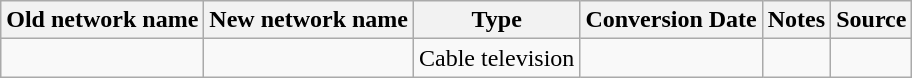<table class="wikitable">
<tr>
<th>Old network name</th>
<th>New network name</th>
<th>Type</th>
<th>Conversion Date</th>
<th>Notes</th>
<th>Source</th>
</tr>
<tr>
<td><a href='#'></a></td>
<td></td>
<td>Cable television</td>
<td></td>
<td></td>
<td></td>
</tr>
</table>
